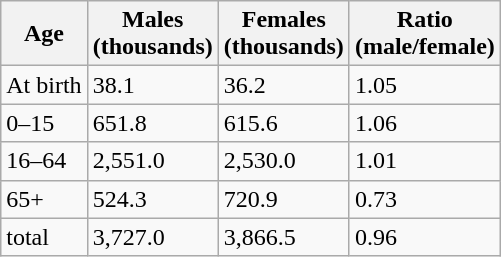<table class="wikitable">
<tr>
<th>Age</th>
<th>Males<br>(thousands)</th>
<th>Females<br>(thousands)</th>
<th>Ratio<br>(male/female)</th>
</tr>
<tr>
<td>At birth</td>
<td>38.1</td>
<td>36.2</td>
<td>1.05</td>
</tr>
<tr>
<td>0–15</td>
<td>651.8</td>
<td>615.6</td>
<td>1.06</td>
</tr>
<tr>
<td>16–64</td>
<td>2,551.0</td>
<td>2,530.0</td>
<td>1.01</td>
</tr>
<tr>
<td>65+</td>
<td>524.3</td>
<td>720.9</td>
<td>0.73</td>
</tr>
<tr>
<td>total</td>
<td>3,727.0</td>
<td>3,866.5</td>
<td>0.96</td>
</tr>
</table>
